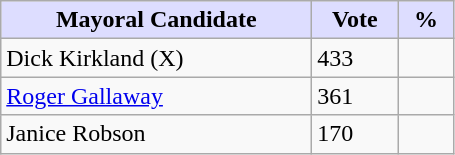<table class="wikitable">
<tr>
<th style="background:#ddf; width:200px;">Mayoral Candidate </th>
<th style="background:#ddf; width:50px;">Vote</th>
<th style="background:#ddf; width:30px;">%</th>
</tr>
<tr>
<td>Dick Kirkland (X)</td>
<td>433</td>
<td></td>
</tr>
<tr>
<td><a href='#'>Roger Gallaway</a></td>
<td>361</td>
<td></td>
</tr>
<tr>
<td>Janice Robson</td>
<td>170</td>
<td></td>
</tr>
</table>
